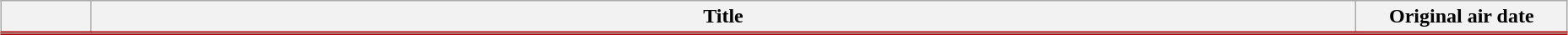<table class="plainrowheaders wikitable" style="width:98%; margin:auto; background:#FFF;">
<tr style="border-bottom: 3px solid #B50000;">
<th style="width:4em;"></th>
<th>Title</th>
<th style="width:10em;">Original air date</th>
</tr>
<tr>
</tr>
</table>
